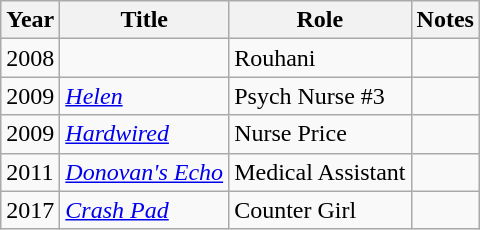<table class="wikitable sortable">
<tr>
<th>Year</th>
<th>Title</th>
<th>Role</th>
<th class="unsortable">Notes</th>
</tr>
<tr>
<td>2008</td>
<td><em></em></td>
<td>Rouhani</td>
<td></td>
</tr>
<tr>
<td>2009</td>
<td><em><a href='#'>Helen</a></em></td>
<td>Psych Nurse #3</td>
<td></td>
</tr>
<tr>
<td>2009</td>
<td><em><a href='#'>Hardwired</a></em></td>
<td>Nurse Price</td>
<td></td>
</tr>
<tr>
<td>2011</td>
<td><em><a href='#'>Donovan's Echo</a></em></td>
<td>Medical Assistant</td>
<td></td>
</tr>
<tr>
<td>2017</td>
<td><em><a href='#'>Crash Pad</a></em></td>
<td>Counter Girl</td>
<td></td>
</tr>
</table>
